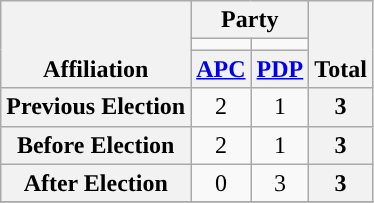<table class=wikitable style="text-align:center">
<tr style="vertical-align:bottom;">
<th rowspan=3>Affiliation</th>
<th colspan=2>Party</th>
<th rowspan=3>Total</th>
</tr>
<tr>
<td style="background-color:"></td>
<td style="background-color:"></td>
</tr>
<tr>
<th><a href='#'>APC</a></th>
<th><a href='#'>PDP</a></th>
</tr>
<tr>
<th>Previous Election</th>
<td>2</td>
<td>1</td>
<th>3</th>
</tr>
<tr>
<th>Before Election</th>
<td>2</td>
<td>1</td>
<th>3</th>
</tr>
<tr>
<th>After Election</th>
<td>0</td>
<td>3</td>
<th>3</th>
</tr>
<tr>
</tr>
</table>
